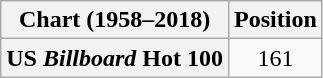<table class="wikitable plainrowheaders" style="text-align:center">
<tr>
<th>Chart (1958–2018)</th>
<th>Position</th>
</tr>
<tr>
<th scope="row">US <em>Billboard</em> Hot 100</th>
<td>161</td>
</tr>
</table>
